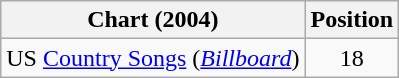<table class="wikitable">
<tr>
<th scope="col">Chart (2004)</th>
<th scope="col">Position</th>
</tr>
<tr>
<td>US <a href='#'>Country Songs</a> (<em><a href='#'>Billboard</a></em>)</td>
<td align="center">18</td>
</tr>
</table>
